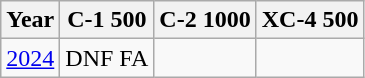<table class="wikitable" style="text-align:center;">
<tr>
<th>Year</th>
<th>C-1 500</th>
<th>C-2 1000</th>
<th>XC-4 500</th>
</tr>
<tr>
<td><a href='#'>2024</a></td>
<td>DNF FA</td>
<td></td>
<td></td>
</tr>
</table>
